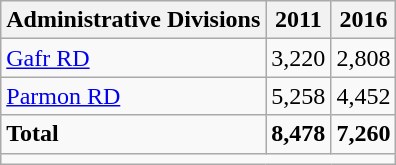<table class="wikitable">
<tr>
<th>Administrative Divisions</th>
<th>2011</th>
<th>2016</th>
</tr>
<tr>
<td><a href='#'>Gafr RD</a></td>
<td style="text-align: right;">3,220</td>
<td style="text-align: right;">2,808</td>
</tr>
<tr>
<td><a href='#'>Parmon RD</a></td>
<td style="text-align: right;">5,258</td>
<td style="text-align: right;">4,452</td>
</tr>
<tr>
<td><strong>Total</strong></td>
<td style="text-align: right;"><strong>8,478</strong></td>
<td style="text-align: right;"><strong>7,260</strong></td>
</tr>
<tr>
<td colspan=3></td>
</tr>
</table>
